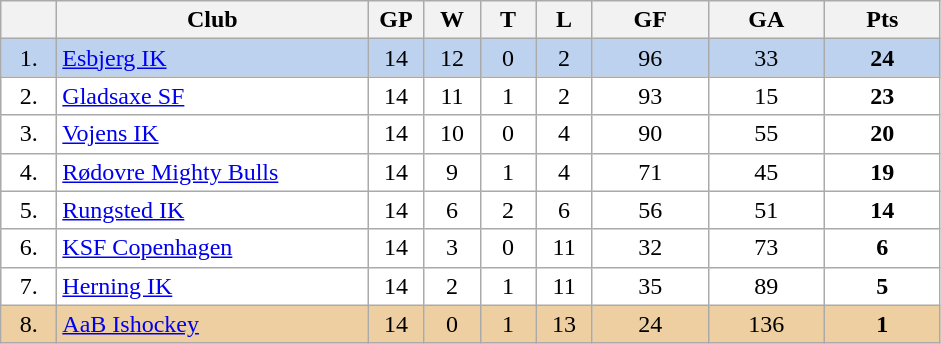<table class="wikitable">
<tr>
<th width="30"></th>
<th width="200">Club</th>
<th width="30">GP</th>
<th width="30">W</th>
<th width="30">T</th>
<th width="30">L</th>
<th width="70">GF</th>
<th width="70">GA</th>
<th width="70">Pts</th>
</tr>
<tr bgcolor="#BCD2EE" align="center">
<td>1.</td>
<td align="left"><a href='#'>Esbjerg IK</a></td>
<td>14</td>
<td>12</td>
<td>0</td>
<td>2</td>
<td>96</td>
<td>33</td>
<td><strong>24</strong></td>
</tr>
<tr bgcolor="#FFFFFF" align="center">
<td>2.</td>
<td align="left"><a href='#'>Gladsaxe SF</a></td>
<td>14</td>
<td>11</td>
<td>1</td>
<td>2</td>
<td>93</td>
<td>15</td>
<td><strong>23</strong></td>
</tr>
<tr bgcolor="#FFFFFF" align="center">
<td>3.</td>
<td align="left"><a href='#'>Vojens IK</a></td>
<td>14</td>
<td>10</td>
<td>0</td>
<td>4</td>
<td>90</td>
<td>55</td>
<td><strong>20</strong></td>
</tr>
<tr bgcolor="#FFFFFF" align="center">
<td>4.</td>
<td align="left"><a href='#'>Rødovre Mighty Bulls</a></td>
<td>14</td>
<td>9</td>
<td>1</td>
<td>4</td>
<td>71</td>
<td>45</td>
<td><strong>19</strong></td>
</tr>
<tr bgcolor="#FFFFFF" align="center">
<td>5.</td>
<td align="left"><a href='#'>Rungsted IK</a></td>
<td>14</td>
<td>6</td>
<td>2</td>
<td>6</td>
<td>56</td>
<td>51</td>
<td><strong>14</strong></td>
</tr>
<tr bgcolor="#FFFFFF" align="center">
<td>6.</td>
<td align="left"><a href='#'>KSF Copenhagen</a></td>
<td>14</td>
<td>3</td>
<td>0</td>
<td>11</td>
<td>32</td>
<td>73</td>
<td><strong>6</strong></td>
</tr>
<tr bgcolor="#FFFFFF" align="center">
<td>7.</td>
<td align="left"><a href='#'>Herning IK</a></td>
<td>14</td>
<td>2</td>
<td>1</td>
<td>11</td>
<td>35</td>
<td>89</td>
<td><strong>5</strong></td>
</tr>
<tr bgcolor="#EECFA1" align="center">
<td>8.</td>
<td align="left"><a href='#'>AaB Ishockey</a></td>
<td>14</td>
<td>0</td>
<td>1</td>
<td>13</td>
<td>24</td>
<td>136</td>
<td><strong>1</strong></td>
</tr>
</table>
